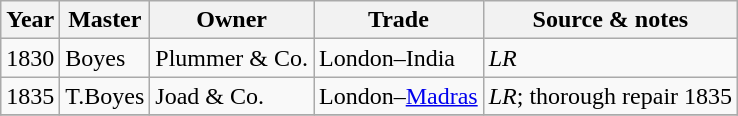<table class=" wikitable">
<tr>
<th>Year</th>
<th>Master</th>
<th>Owner</th>
<th>Trade</th>
<th>Source & notes</th>
</tr>
<tr>
<td>1830</td>
<td>Boyes</td>
<td>Plummer & Co.</td>
<td>London–India</td>
<td><em>LR</em></td>
</tr>
<tr>
<td>1835</td>
<td>T.Boyes</td>
<td>Joad & Co.</td>
<td>London–<a href='#'>Madras</a></td>
<td><em>LR</em>; thorough repair 1835</td>
</tr>
<tr>
</tr>
</table>
